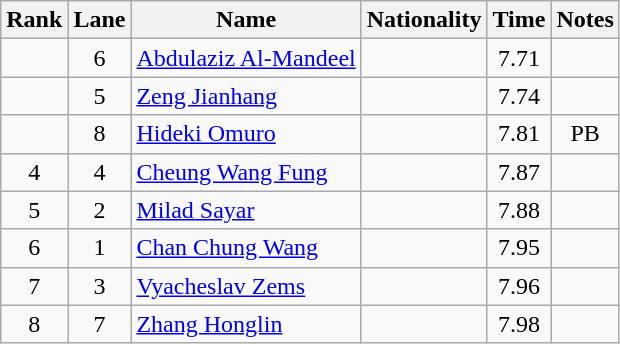<table class="wikitable sortable" style="text-align:center">
<tr>
<th>Rank</th>
<th>Lane</th>
<th>Name</th>
<th>Nationality</th>
<th>Time</th>
<th>Notes</th>
</tr>
<tr>
<td></td>
<td>6</td>
<td align=left><a href='#'>Abdulaziz Al-Mandeel</a></td>
<td align=left></td>
<td>7.71</td>
<td></td>
</tr>
<tr>
<td></td>
<td>5</td>
<td align=left><a href='#'>Zeng Jianhang</a></td>
<td align=left></td>
<td>7.74</td>
<td></td>
</tr>
<tr>
<td></td>
<td>8</td>
<td align=left><a href='#'>Hideki Omuro</a></td>
<td align=left></td>
<td>7.81</td>
<td>PB</td>
</tr>
<tr>
<td>4</td>
<td>4</td>
<td align=left><a href='#'>Cheung Wang Fung</a></td>
<td align=left></td>
<td>7.87</td>
<td></td>
</tr>
<tr>
<td>5</td>
<td>2</td>
<td align=left><a href='#'>Milad Sayar</a></td>
<td align=left></td>
<td>7.88</td>
<td></td>
</tr>
<tr>
<td>6</td>
<td>1</td>
<td align=left><a href='#'>Chan Chung Wang</a></td>
<td align=left></td>
<td>7.95</td>
<td></td>
</tr>
<tr>
<td>7</td>
<td>3</td>
<td align=left><a href='#'>Vyacheslav Zems</a></td>
<td align=left></td>
<td>7.96</td>
<td></td>
</tr>
<tr>
<td>8</td>
<td>7</td>
<td align=left><a href='#'>Zhang Honglin</a></td>
<td align=left></td>
<td>7.98</td>
<td></td>
</tr>
</table>
